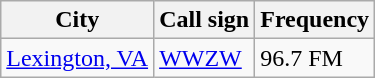<table class="wikitable">
<tr>
<th>City</th>
<th>Call sign</th>
<th>Frequency</th>
</tr>
<tr>
<td><a href='#'>Lexington, VA</a></td>
<td><a href='#'>WWZW</a></td>
<td>96.7 FM</td>
</tr>
</table>
